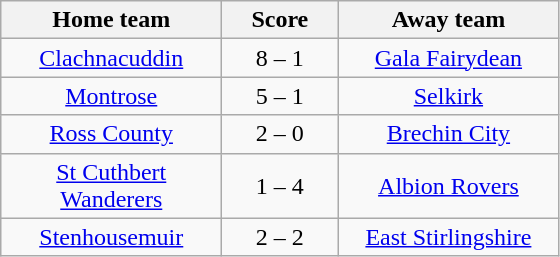<table class="wikitable" style="text-align: center">
<tr>
<th width=140>Home team</th>
<th width=70>Score</th>
<th width=140>Away team</th>
</tr>
<tr>
<td><a href='#'>Clachnacuddin</a></td>
<td>8 – 1</td>
<td><a href='#'>Gala Fairydean</a></td>
</tr>
<tr>
<td><a href='#'>Montrose</a></td>
<td>5 – 1</td>
<td><a href='#'>Selkirk</a></td>
</tr>
<tr>
<td><a href='#'>Ross County</a></td>
<td>2 – 0</td>
<td><a href='#'>Brechin City</a></td>
</tr>
<tr>
<td><a href='#'>St Cuthbert Wanderers</a></td>
<td>1 – 4</td>
<td><a href='#'>Albion Rovers</a></td>
</tr>
<tr>
<td><a href='#'>Stenhousemuir</a></td>
<td>2 – 2</td>
<td><a href='#'>East Stirlingshire</a></td>
</tr>
</table>
